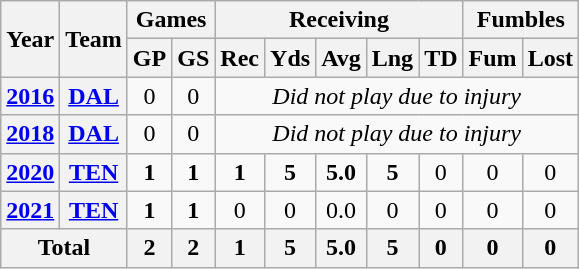<table class="wikitable" style="text-align:center;">
<tr>
<th rowspan="2">Year</th>
<th rowspan="2">Team</th>
<th colspan="2">Games</th>
<th colspan="5">Receiving</th>
<th colspan="2">Fumbles</th>
</tr>
<tr>
<th>GP</th>
<th>GS</th>
<th>Rec</th>
<th>Yds</th>
<th>Avg</th>
<th>Lng</th>
<th>TD</th>
<th>Fum</th>
<th>Lost</th>
</tr>
<tr>
<th><a href='#'>2016</a></th>
<th><a href='#'>DAL</a></th>
<td>0</td>
<td>0</td>
<td colspan="7"><em>Did not play due to injury</em></td>
</tr>
<tr>
<th><a href='#'>2018</a></th>
<th><a href='#'>DAL</a></th>
<td>0</td>
<td>0</td>
<td colspan="7"><em>Did not play due to injury</em></td>
</tr>
<tr>
<th><a href='#'>2020</a></th>
<th><a href='#'>TEN</a></th>
<td><strong>1</strong></td>
<td><strong>1</strong></td>
<td><strong>1</strong></td>
<td><strong>5</strong></td>
<td><strong>5.0</strong></td>
<td><strong>5</strong></td>
<td>0</td>
<td>0</td>
<td>0</td>
</tr>
<tr>
<th><a href='#'>2021</a></th>
<th><a href='#'>TEN</a></th>
<td><strong>1</strong></td>
<td><strong>1</strong></td>
<td>0</td>
<td>0</td>
<td>0.0</td>
<td>0</td>
<td>0</td>
<td>0</td>
<td>0</td>
</tr>
<tr>
<th colspan="2">Total</th>
<th>2</th>
<th>2</th>
<th>1</th>
<th>5</th>
<th>5.0</th>
<th>5</th>
<th>0</th>
<th>0</th>
<th>0</th>
</tr>
</table>
